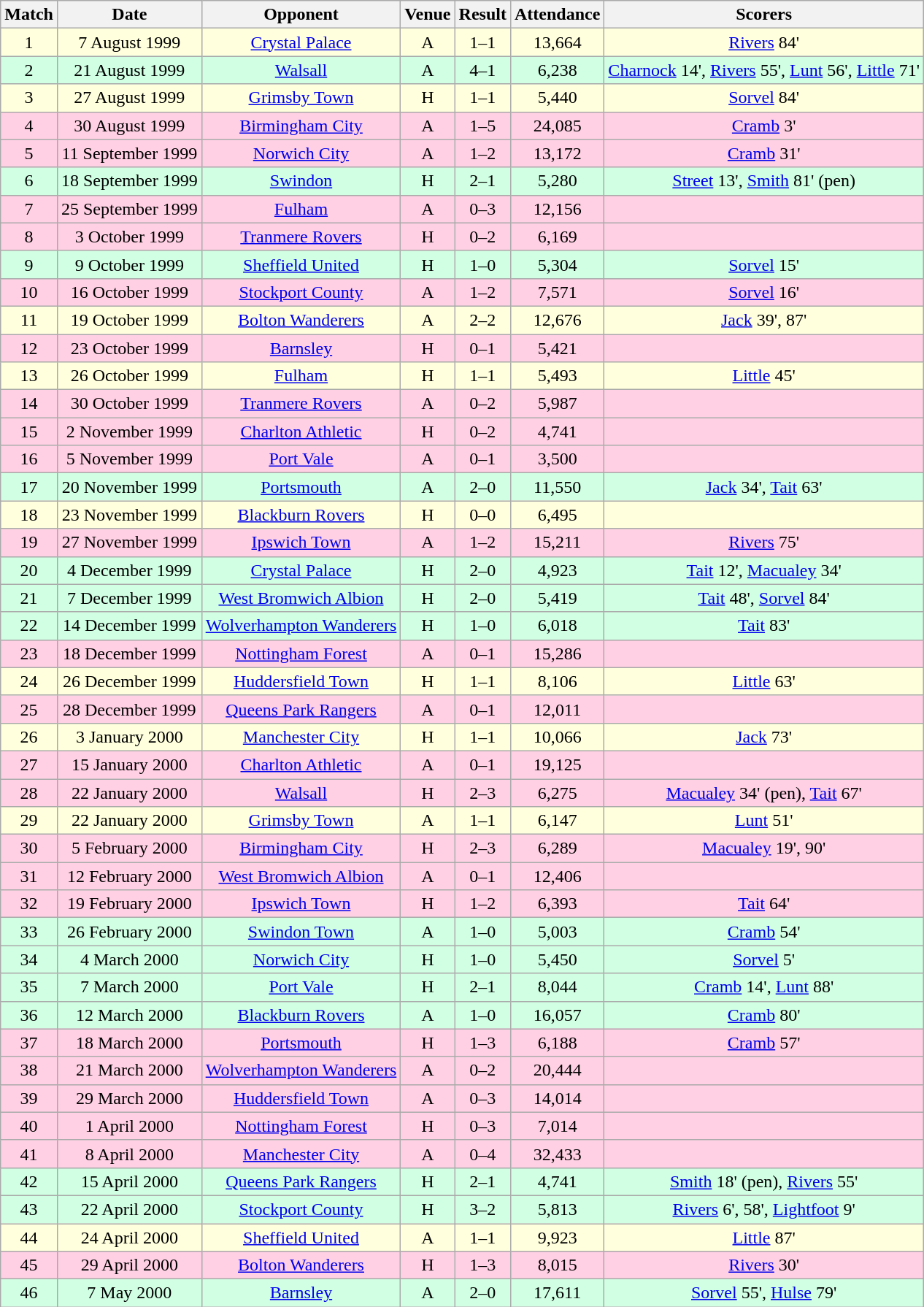<table class="wikitable sortable" style="font-size:100%; text-align:center">
<tr>
<th>Match</th>
<th>Date</th>
<th>Opponent</th>
<th>Venue</th>
<th>Result</th>
<th>Attendance</th>
<th>Scorers</th>
</tr>
<tr bgcolor="#ffffdd">
<td>1</td>
<td>7 August 1999</td>
<td><a href='#'>Crystal Palace</a></td>
<td>A</td>
<td>1–1</td>
<td>13,664</td>
<td><a href='#'>Rivers</a> 84'</td>
</tr>
<tr bgcolor="#d0ffe3">
<td>2</td>
<td>21 August 1999</td>
<td><a href='#'>Walsall</a></td>
<td>A</td>
<td>4–1</td>
<td>6,238</td>
<td><a href='#'>Charnock</a> 14', <a href='#'>Rivers</a> 55', <a href='#'>Lunt</a> 56', <a href='#'>Little</a> 71'</td>
</tr>
<tr bgcolor="#ffffdd">
<td>3</td>
<td>27 August 1999</td>
<td><a href='#'>Grimsby Town</a></td>
<td>H</td>
<td>1–1</td>
<td>5,440</td>
<td><a href='#'>Sorvel</a> 84'</td>
</tr>
<tr bgcolor="#ffd0e3">
<td>4</td>
<td>30 August 1999</td>
<td><a href='#'>Birmingham City</a></td>
<td>A</td>
<td>1–5</td>
<td>24,085</td>
<td><a href='#'>Cramb</a> 3'</td>
</tr>
<tr bgcolor="#ffd0e3">
<td>5</td>
<td>11 September 1999</td>
<td><a href='#'>Norwich City</a></td>
<td>A</td>
<td>1–2</td>
<td>13,172</td>
<td><a href='#'>Cramb</a> 31'</td>
</tr>
<tr bgcolor="#d0ffe3">
<td>6</td>
<td>18 September 1999</td>
<td><a href='#'>Swindon</a></td>
<td>H</td>
<td>2–1</td>
<td>5,280</td>
<td><a href='#'>Street</a> 13', <a href='#'>Smith</a> 81' (pen)</td>
</tr>
<tr bgcolor="#ffd0e3">
<td>7</td>
<td>25 September 1999</td>
<td><a href='#'>Fulham</a></td>
<td>A</td>
<td>0–3</td>
<td>12,156</td>
<td></td>
</tr>
<tr bgcolor="#ffd0e3">
<td>8</td>
<td>3 October 1999</td>
<td><a href='#'>Tranmere Rovers</a></td>
<td>H</td>
<td>0–2</td>
<td>6,169</td>
<td></td>
</tr>
<tr bgcolor="#d0ffe3">
<td>9</td>
<td>9 October 1999</td>
<td><a href='#'>Sheffield United</a></td>
<td>H</td>
<td>1–0</td>
<td>5,304</td>
<td><a href='#'>Sorvel</a> 15'</td>
</tr>
<tr bgcolor="#ffd0e3">
<td>10</td>
<td>16 October 1999</td>
<td><a href='#'>Stockport County</a></td>
<td>A</td>
<td>1–2</td>
<td>7,571</td>
<td><a href='#'>Sorvel</a> 16'</td>
</tr>
<tr bgcolor="#ffffdd">
<td>11</td>
<td>19 October 1999</td>
<td><a href='#'>Bolton Wanderers</a></td>
<td>A</td>
<td>2–2</td>
<td>12,676</td>
<td><a href='#'>Jack</a> 39', 87'</td>
</tr>
<tr bgcolor="#ffd0e3">
<td>12</td>
<td>23 October 1999</td>
<td><a href='#'>Barnsley</a></td>
<td>H</td>
<td>0–1</td>
<td>5,421</td>
<td></td>
</tr>
<tr bgcolor="#ffffdd">
<td>13</td>
<td>26 October 1999</td>
<td><a href='#'>Fulham</a></td>
<td>H</td>
<td>1–1</td>
<td>5,493</td>
<td><a href='#'>Little</a> 45'</td>
</tr>
<tr bgcolor="#ffd0e3">
<td>14</td>
<td>30 October 1999</td>
<td><a href='#'>Tranmere Rovers</a></td>
<td>A</td>
<td>0–2</td>
<td>5,987</td>
<td></td>
</tr>
<tr bgcolor="#ffd0e3">
<td>15</td>
<td>2 November 1999</td>
<td><a href='#'>Charlton Athletic</a></td>
<td>H</td>
<td>0–2</td>
<td>4,741</td>
<td></td>
</tr>
<tr bgcolor="#ffd0e3">
<td>16</td>
<td>5 November 1999</td>
<td><a href='#'>Port Vale</a></td>
<td>A</td>
<td>0–1</td>
<td>3,500</td>
<td></td>
</tr>
<tr bgcolor="#d0ffe3">
<td>17</td>
<td>20 November 1999</td>
<td><a href='#'>Portsmouth</a></td>
<td>A</td>
<td>2–0</td>
<td>11,550</td>
<td><a href='#'>Jack</a> 34', <a href='#'>Tait</a> 63'</td>
</tr>
<tr bgcolor="#ffffdd">
<td>18</td>
<td>23 November 1999</td>
<td><a href='#'>Blackburn Rovers</a></td>
<td>H</td>
<td>0–0</td>
<td>6,495</td>
<td></td>
</tr>
<tr bgcolor="#ffd0e3">
<td>19</td>
<td>27 November 1999</td>
<td><a href='#'>Ipswich Town</a></td>
<td>A</td>
<td>1–2</td>
<td>15,211</td>
<td><a href='#'>Rivers</a> 75'</td>
</tr>
<tr bgcolor="#d0ffe3">
<td>20</td>
<td>4 December 1999</td>
<td><a href='#'>Crystal Palace</a></td>
<td>H</td>
<td>2–0</td>
<td>4,923</td>
<td><a href='#'>Tait</a> 12', <a href='#'>Macualey</a> 34'</td>
</tr>
<tr bgcolor="#d0ffe3">
<td>21</td>
<td>7 December 1999</td>
<td><a href='#'>West Bromwich Albion</a></td>
<td>H</td>
<td>2–0</td>
<td>5,419</td>
<td><a href='#'>Tait</a> 48', <a href='#'>Sorvel</a> 84'</td>
</tr>
<tr bgcolor="#d0ffe3">
<td>22</td>
<td>14 December 1999</td>
<td><a href='#'>Wolverhampton Wanderers</a></td>
<td>H</td>
<td>1–0</td>
<td>6,018</td>
<td><a href='#'>Tait</a> 83'</td>
</tr>
<tr bgcolor="#ffd0e3">
<td>23</td>
<td>18 December 1999</td>
<td><a href='#'>Nottingham Forest</a></td>
<td>A</td>
<td>0–1</td>
<td>15,286</td>
<td></td>
</tr>
<tr bgcolor="#ffffdd">
<td>24</td>
<td>26 December 1999</td>
<td><a href='#'>Huddersfield Town</a></td>
<td>H</td>
<td>1–1</td>
<td>8,106</td>
<td><a href='#'>Little</a> 63'</td>
</tr>
<tr bgcolor="#ffd0e3">
<td>25</td>
<td>28 December 1999</td>
<td><a href='#'>Queens Park Rangers</a></td>
<td>A</td>
<td>0–1</td>
<td>12,011</td>
<td></td>
</tr>
<tr bgcolor="#ffffdd">
<td>26</td>
<td>3 January 2000</td>
<td><a href='#'>Manchester City</a></td>
<td>H</td>
<td>1–1</td>
<td>10,066</td>
<td><a href='#'>Jack</a> 73'</td>
</tr>
<tr bgcolor="#ffd0e3">
<td>27</td>
<td>15 January 2000</td>
<td><a href='#'>Charlton Athletic</a></td>
<td>A</td>
<td>0–1</td>
<td>19,125</td>
<td></td>
</tr>
<tr bgcolor="#ffd0e3">
<td>28</td>
<td>22 January 2000</td>
<td><a href='#'>Walsall</a></td>
<td>H</td>
<td>2–3</td>
<td>6,275</td>
<td><a href='#'>Macualey</a> 34' (pen), <a href='#'>Tait</a> 67'</td>
</tr>
<tr bgcolor="#ffffdd">
<td>29</td>
<td>22 January 2000</td>
<td><a href='#'>Grimsby Town</a></td>
<td>A</td>
<td>1–1</td>
<td>6,147</td>
<td><a href='#'>Lunt</a> 51'</td>
</tr>
<tr bgcolor="#ffd0e3">
<td>30</td>
<td>5 February 2000</td>
<td><a href='#'>Birmingham City</a></td>
<td>H</td>
<td>2–3</td>
<td>6,289</td>
<td><a href='#'>Macualey</a> 19', 90'</td>
</tr>
<tr bgcolor="#ffd0e3">
<td>31</td>
<td>12 February 2000</td>
<td><a href='#'>West Bromwich Albion</a></td>
<td>A</td>
<td>0–1</td>
<td>12,406</td>
<td></td>
</tr>
<tr bgcolor="#ffd0e3">
<td>32</td>
<td>19 February 2000</td>
<td><a href='#'>Ipswich Town</a></td>
<td>H</td>
<td>1–2</td>
<td>6,393</td>
<td><a href='#'>Tait</a> 64'</td>
</tr>
<tr bgcolor="#d0ffe3">
<td>33</td>
<td>26 February 2000</td>
<td><a href='#'>Swindon Town</a></td>
<td>A</td>
<td>1–0</td>
<td>5,003</td>
<td><a href='#'>Cramb</a> 54'</td>
</tr>
<tr bgcolor="#d0ffe3">
<td>34</td>
<td>4 March 2000</td>
<td><a href='#'>Norwich City</a></td>
<td>H</td>
<td>1–0</td>
<td>5,450</td>
<td><a href='#'>Sorvel</a> 5'</td>
</tr>
<tr bgcolor="#d0ffe3">
<td>35</td>
<td>7 March 2000</td>
<td><a href='#'>Port Vale</a></td>
<td>H</td>
<td>2–1</td>
<td>8,044</td>
<td><a href='#'>Cramb</a> 14', <a href='#'>Lunt</a> 88'</td>
</tr>
<tr bgcolor="#d0ffe3">
<td>36</td>
<td>12 March 2000</td>
<td><a href='#'>Blackburn Rovers</a></td>
<td>A</td>
<td>1–0</td>
<td>16,057</td>
<td><a href='#'>Cramb</a> 80'</td>
</tr>
<tr bgcolor="#ffd0e3">
<td>37</td>
<td>18 March 2000</td>
<td><a href='#'>Portsmouth</a></td>
<td>H</td>
<td>1–3</td>
<td>6,188</td>
<td><a href='#'>Cramb</a> 57'</td>
</tr>
<tr bgcolor="#ffd0e3">
<td>38</td>
<td>21 March 2000</td>
<td><a href='#'>Wolverhampton Wanderers</a></td>
<td>A</td>
<td>0–2</td>
<td>20,444</td>
<td></td>
</tr>
<tr bgcolor="#ffd0e3">
<td>39</td>
<td>29 March 2000</td>
<td><a href='#'>Huddersfield Town</a></td>
<td>A</td>
<td>0–3</td>
<td>14,014</td>
<td></td>
</tr>
<tr bgcolor="#ffd0e3">
<td>40</td>
<td>1 April 2000</td>
<td><a href='#'>Nottingham Forest</a></td>
<td>H</td>
<td>0–3</td>
<td>7,014</td>
<td></td>
</tr>
<tr bgcolor="#ffd0e3">
<td>41</td>
<td>8 April 2000</td>
<td><a href='#'>Manchester City</a></td>
<td>A</td>
<td>0–4</td>
<td>32,433</td>
<td></td>
</tr>
<tr bgcolor="#d0ffe3">
<td>42</td>
<td>15 April 2000</td>
<td><a href='#'>Queens Park Rangers</a></td>
<td>H</td>
<td>2–1</td>
<td>4,741</td>
<td><a href='#'>Smith</a> 18' (pen), <a href='#'>Rivers</a> 55'</td>
</tr>
<tr bgcolor="#d0ffe3">
<td>43</td>
<td>22 April 2000</td>
<td><a href='#'>Stockport County</a></td>
<td>H</td>
<td>3–2</td>
<td>5,813</td>
<td><a href='#'>Rivers</a> 6', 58', <a href='#'>Lightfoot</a> 9'</td>
</tr>
<tr bgcolor="#ffffdd">
<td>44</td>
<td>24 April 2000</td>
<td><a href='#'>Sheffield United</a></td>
<td>A</td>
<td>1–1</td>
<td>9,923</td>
<td><a href='#'>Little</a> 87'</td>
</tr>
<tr bgcolor="#ffd0e3">
<td>45</td>
<td>29 April 2000</td>
<td><a href='#'>Bolton Wanderers</a></td>
<td>H</td>
<td>1–3</td>
<td>8,015</td>
<td><a href='#'>Rivers</a> 30'</td>
</tr>
<tr bgcolor="#d0ffe3">
<td>46</td>
<td>7 May 2000</td>
<td><a href='#'>Barnsley</a></td>
<td>A</td>
<td>2–0</td>
<td>17,611</td>
<td><a href='#'>Sorvel</a> 55', <a href='#'>Hulse</a> 79'</td>
</tr>
</table>
